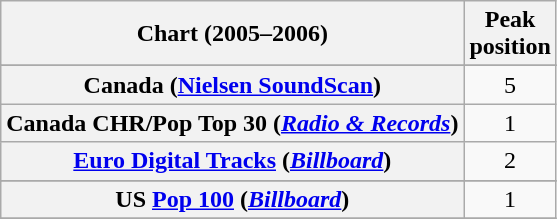<table class="wikitable sortable plainrowheaders" style="text-align:center">
<tr>
<th scope="col">Chart (2005–2006)</th>
<th scope="col">Peak<br>position</th>
</tr>
<tr>
</tr>
<tr>
</tr>
<tr>
</tr>
<tr>
</tr>
<tr>
</tr>
<tr>
<th scope="row">Canada (<a href='#'>Nielsen SoundScan</a>)</th>
<td>5</td>
</tr>
<tr>
<th scope="row">Canada CHR/Pop Top 30 (<em><a href='#'>Radio & Records</a></em>)</th>
<td>1</td>
</tr>
<tr>
<th scope="row"><a href='#'>Euro Digital Tracks</a> (<a href='#'><em>Billboard</em></a>)</th>
<td>2</td>
</tr>
<tr>
</tr>
<tr>
</tr>
<tr>
</tr>
<tr>
</tr>
<tr>
</tr>
<tr>
</tr>
<tr>
</tr>
<tr>
</tr>
<tr>
</tr>
<tr>
</tr>
<tr>
</tr>
<tr>
</tr>
<tr>
</tr>
<tr>
</tr>
<tr>
</tr>
<tr>
</tr>
<tr>
<th scope="row">US <a href='#'>Pop 100</a> (<a href='#'><em>Billboard</em></a>)</th>
<td>1</td>
</tr>
<tr>
</tr>
</table>
